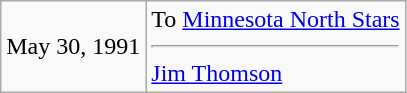<table class="wikitable">
<tr>
<td>May 30, 1991</td>
<td valign="top">To <a href='#'>Minnesota North Stars</a><hr><a href='#'>Jim Thomson</a></td>
</tr>
</table>
